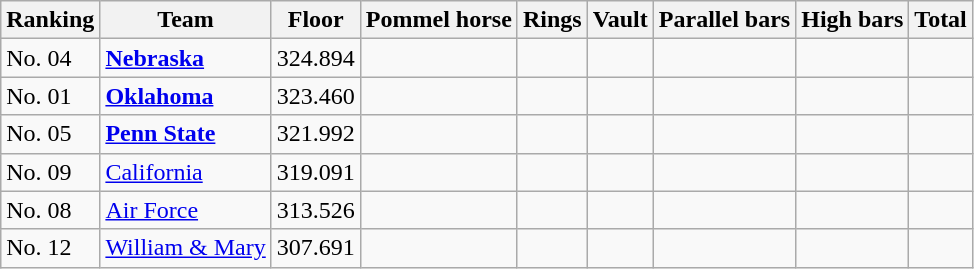<table class="wikitable sortable">
<tr>
<th>Ranking</th>
<th>Team</th>
<th>Floor</th>
<th>Pommel horse</th>
<th>Rings</th>
<th>Vault</th>
<th>Parallel bars</th>
<th>High bars</th>
<th>Total</th>
</tr>
<tr>
<td>No. 04</td>
<td><strong><a href='#'>Nebraska</a></strong></td>
<td>324.894</td>
<td></td>
<td></td>
<td></td>
<td></td>
<td></td>
<td></td>
</tr>
<tr>
<td>No. 01</td>
<td><strong><a href='#'>Oklahoma</a></strong></td>
<td>323.460</td>
<td></td>
<td></td>
<td></td>
<td></td>
<td></td>
<td></td>
</tr>
<tr>
<td>No. 05</td>
<td><strong><a href='#'>Penn State</a></strong></td>
<td>321.992</td>
<td></td>
<td></td>
<td></td>
<td></td>
<td></td>
<td></td>
</tr>
<tr>
<td>No. 09</td>
<td><a href='#'>California</a></td>
<td>319.091</td>
<td></td>
<td></td>
<td></td>
<td></td>
<td></td>
</tr>
<tr>
<td>No. 08</td>
<td><a href='#'>Air Force</a></td>
<td>313.526</td>
<td></td>
<td></td>
<td></td>
<td></td>
<td></td>
<td></td>
</tr>
<tr>
<td>No. 12</td>
<td><a href='#'>William & Mary</a></td>
<td>307.691</td>
<td></td>
<td></td>
<td></td>
<td></td>
<td></td>
<td></td>
</tr>
</table>
